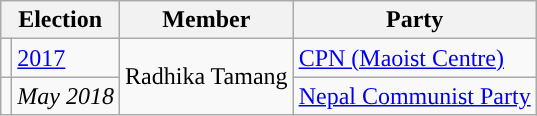<table class="wikitable">
<tr>
<th colspan="2">Election</th>
<th>Member</th>
<th>Party</th>
</tr>
<tr>
<td style="background-color:"></td>
<td><a href='#'>2017</a></td>
<td rowspan="2">Radhika Tamang</td>
<td><a href='#'>CPN (Maoist Centre)</a></td>
</tr>
<tr>
<td style="background-color:"></td>
<td><em>May 2018</em></td>
<td><a href='#'>Nepal Communist Party</a></td>
</tr>
</table>
